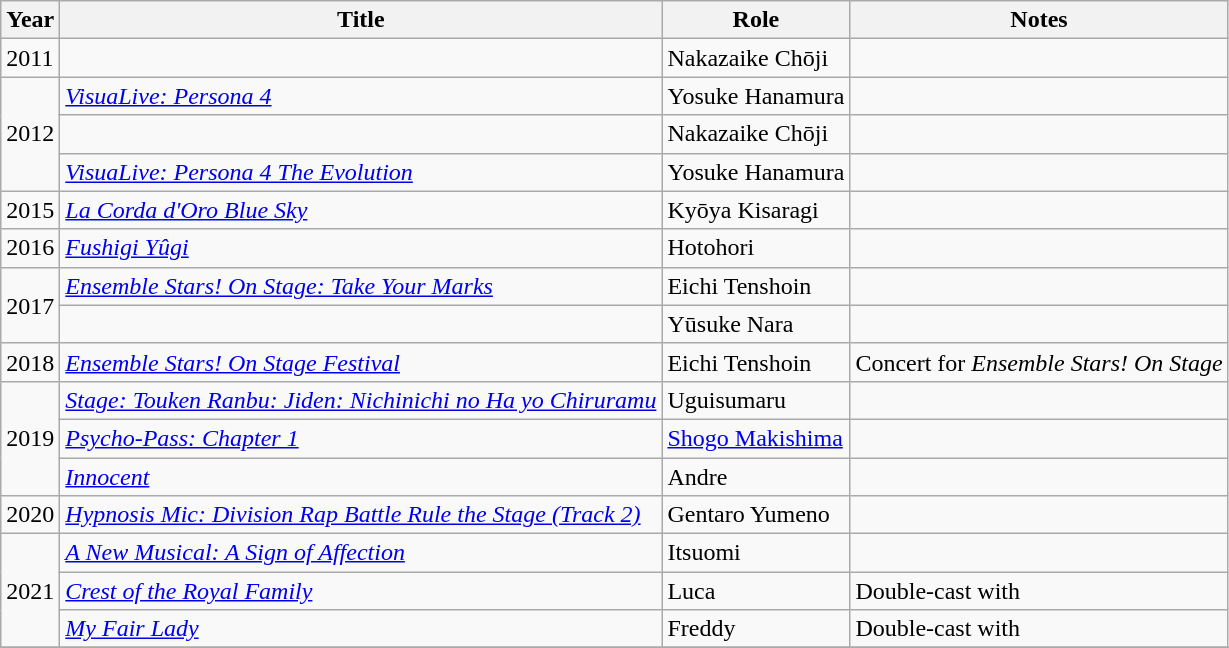<table class="wikitable sortable">
<tr>
<th>Year</th>
<th>Title</th>
<th>Role</th>
<th class="unsortable">Notes</th>
</tr>
<tr>
<td>2011</td>
<td><em></em></td>
<td>Nakazaike Chōji</td>
<td></td>
</tr>
<tr>
<td rowspan="3">2012</td>
<td><em><a href='#'>VisuaLive: Persona 4</a></em></td>
<td>Yosuke Hanamura</td>
<td></td>
</tr>
<tr>
<td><em></em></td>
<td>Nakazaike Chōji</td>
<td></td>
</tr>
<tr>
<td><em><a href='#'>VisuaLive: Persona 4 The Evolution</a></em></td>
<td>Yosuke Hanamura</td>
<td></td>
</tr>
<tr>
<td>2015</td>
<td><em><a href='#'>La Corda d'Oro Blue Sky</a></em></td>
<td>Kyōya Kisaragi</td>
<td></td>
</tr>
<tr>
<td>2016</td>
<td><em><a href='#'>Fushigi Yûgi</a></em></td>
<td>Hotohori</td>
<td></td>
</tr>
<tr>
<td rowspan="2">2017</td>
<td><em><a href='#'>Ensemble Stars! On Stage: Take Your Marks</a></em></td>
<td>Eichi Tenshoin</td>
<td></td>
</tr>
<tr>
<td><em></em></td>
<td>Yūsuke Nara</td>
<td></td>
</tr>
<tr>
<td>2018</td>
<td><em><a href='#'>Ensemble Stars! On Stage Festival</a></em></td>
<td>Eichi Tenshoin</td>
<td>Concert for <em>Ensemble Stars! On Stage</em></td>
</tr>
<tr>
<td rowspan="3">2019</td>
<td><em><a href='#'>Stage: Touken Ranbu: Jiden: Nichinichi no Ha yo Chiruramu</a></em></td>
<td>Uguisumaru</td>
<td></td>
</tr>
<tr>
<td><em><a href='#'>Psycho-Pass: Chapter 1</a></em></td>
<td><a href='#'>Shogo Makishima</a></td>
<td></td>
</tr>
<tr>
<td><em><a href='#'>Innocent</a></em></td>
<td>Andre</td>
<td></td>
</tr>
<tr>
<td>2020</td>
<td><em><a href='#'>Hypnosis Mic: Division Rap Battle Rule the Stage (Track 2)</a></em></td>
<td>Gentaro Yumeno</td>
<td></td>
</tr>
<tr>
<td rowspan="3">2021</td>
<td><em><a href='#'>A New Musical: A Sign of Affection</a></em></td>
<td>Itsuomi</td>
<td></td>
</tr>
<tr>
<td><em><a href='#'>Crest of the Royal Family</a></em></td>
<td>Luca</td>
<td>Double-cast with </td>
</tr>
<tr>
<td><em><a href='#'>My Fair Lady</a></em></td>
<td>Freddy</td>
<td>Double-cast with </td>
</tr>
<tr>
</tr>
</table>
